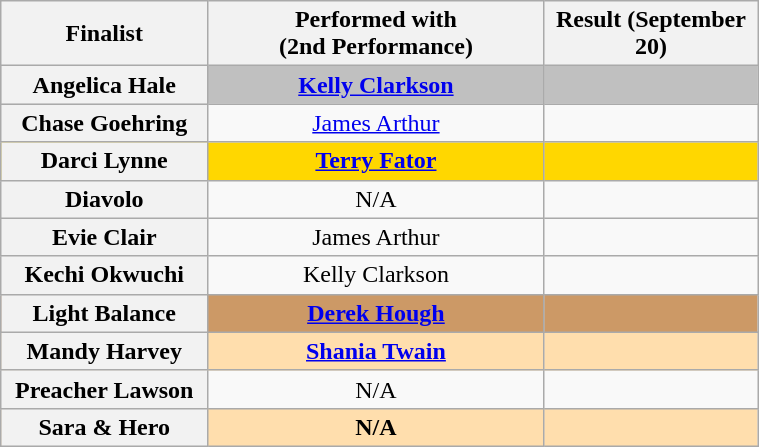<table class="wikitable sortable plainrowheaders" style="text-align:center" width="40%;">
<tr>
<th class="unsortable" style="width:10em;">Finalist</th>
<th class="unsortable" style="width:17em;">Performed with<br>(2nd Performance) </th>
<th style="width:10em;">Result (September 20)</th>
</tr>
<tr style="background:silver">
<th scope="row"><strong>Angelica Hale</strong></th>
<td><strong><a href='#'>Kelly Clarkson</a></strong> </td>
<td><strong></strong></td>
</tr>
<tr>
<th scope="row">Chase Goehring</th>
<td><a href='#'>James Arthur</a></td>
<td></td>
</tr>
<tr style="background:gold">
<th scope="row"><strong>Darci Lynne</strong></th>
<td><strong><a href='#'>Terry Fator</a></strong></td>
<td><strong></strong></td>
</tr>
<tr>
<th scope="row">Diavolo</th>
<td>N/A</td>
<td></td>
</tr>
<tr>
<th scope="row">Evie Clair</th>
<td>James Arthur</td>
<td></td>
</tr>
<tr>
<th scope="row">Kechi Okwuchi</th>
<td>Kelly Clarkson </td>
<td></td>
</tr>
<tr style="background:#c96">
<th scope="row"><strong>Light Balance</strong></th>
<td><strong><a href='#'>Derek Hough</a></strong></td>
<td><strong></strong></td>
</tr>
<tr style="background:NavajoWhite">
<th scope="row"><strong>Mandy Harvey</strong></th>
<td><strong><a href='#'>Shania Twain</a></strong></td>
<td><strong></strong></td>
</tr>
<tr>
<th scope="row">Preacher Lawson</th>
<td>N/A</td>
<td></td>
</tr>
<tr style="background:NavajoWhite">
<th scope="row"><strong>Sara & Hero</strong></th>
<td><strong>N/A</strong></td>
<td><strong></strong></td>
</tr>
</table>
